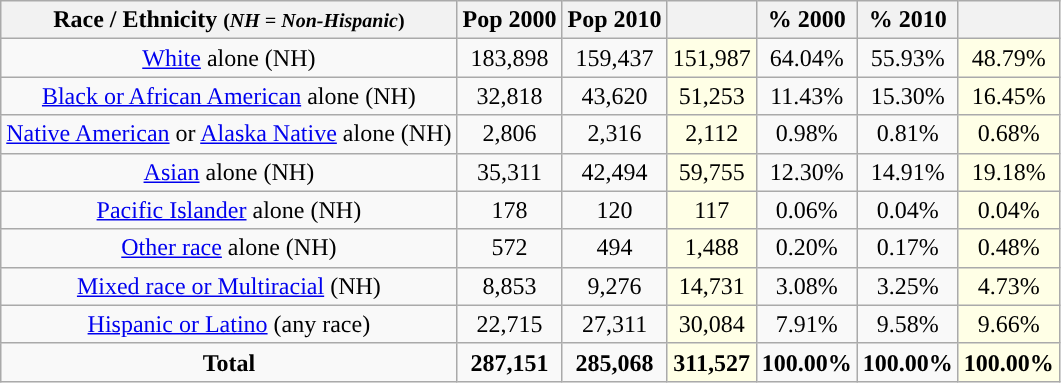<table class="wikitable" style="text-align:center;">
<tr>
<th>Race / Ethnicity <small>(<em>NH = Non-Hispanic</em>)</small></th>
<th>Pop 2000</th>
<th>Pop 2010</th>
<th></th>
<th>% 2000</th>
<th>% 2010</th>
<th></th>
</tr>
<tr>
<td><a href='#'>White</a> alone (NH)</td>
<td>183,898</td>
<td>159,437</td>
<td style='background: #ffffe6;'>151,987</td>
<td>64.04%</td>
<td>55.93%</td>
<td style='background: #ffffe6;'>48.79%</td>
</tr>
<tr>
<td><a href='#'>Black or African American</a> alone (NH)</td>
<td>32,818</td>
<td>43,620</td>
<td style='background: #ffffe6;'>51,253</td>
<td>11.43%</td>
<td>15.30%</td>
<td style='background: #ffffe6;'>16.45%</td>
</tr>
<tr>
<td><a href='#'>Native American</a> or <a href='#'>Alaska Native</a> alone (NH)</td>
<td>2,806</td>
<td>2,316</td>
<td style='background: #ffffe6;'>2,112</td>
<td>0.98%</td>
<td>0.81%</td>
<td style='background: #ffffe6;'>0.68%</td>
</tr>
<tr>
<td><a href='#'>Asian</a> alone (NH)</td>
<td>35,311</td>
<td>42,494</td>
<td style='background: #ffffe6;'>59,755</td>
<td>12.30%</td>
<td>14.91%</td>
<td style='background: #ffffe6;'>19.18%</td>
</tr>
<tr>
<td><a href='#'>Pacific Islander</a> alone (NH)</td>
<td>178</td>
<td>120</td>
<td style='background: #ffffe6;'>117</td>
<td>0.06%</td>
<td>0.04%</td>
<td style='background: #ffffe6;'>0.04%</td>
</tr>
<tr>
<td><a href='#'>Other race</a> alone (NH)</td>
<td>572</td>
<td>494</td>
<td style='background: #ffffe6;'>1,488</td>
<td>0.20%</td>
<td>0.17%</td>
<td style='background: #ffffe6;'>0.48%</td>
</tr>
<tr>
<td><a href='#'>Mixed race or Multiracial</a> (NH)</td>
<td>8,853</td>
<td>9,276</td>
<td style='background: #ffffe6;'>14,731</td>
<td>3.08%</td>
<td>3.25%</td>
<td style='background: #ffffe6;'>4.73%</td>
</tr>
<tr>
<td><a href='#'>Hispanic or Latino</a> (any race)</td>
<td>22,715</td>
<td>27,311</td>
<td style='background: #ffffe6;'>30,084</td>
<td>7.91%</td>
<td>9.58%</td>
<td style='background: #ffffe6;'>9.66%</td>
</tr>
<tr>
<td><strong>Total</strong></td>
<td><strong>287,151</strong></td>
<td><strong>285,068</strong></td>
<td style='background: #ffffe6;'><strong>311,527</strong></td>
<td><strong>100.00%</strong></td>
<td><strong>100.00%</strong></td>
<td style='background: #ffffe6;'><strong>100.00%</strong></td>
</tr>
</table>
